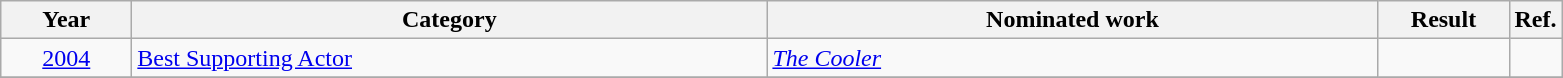<table class=wikitable>
<tr>
<th scope="col" style="width:5em;">Year</th>
<th scope="col" style="width:26em;">Category</th>
<th scope="col" style="width:25em;">Nominated work</th>
<th scope="col" style="width:5em;">Result</th>
<th>Ref.</th>
</tr>
<tr>
<td style="text-align:center;"><a href='#'>2004</a></td>
<td><a href='#'>Best Supporting Actor</a></td>
<td><em><a href='#'>The Cooler</a></em></td>
<td></td>
<td style="text-align:center;"></td>
</tr>
<tr>
</tr>
</table>
